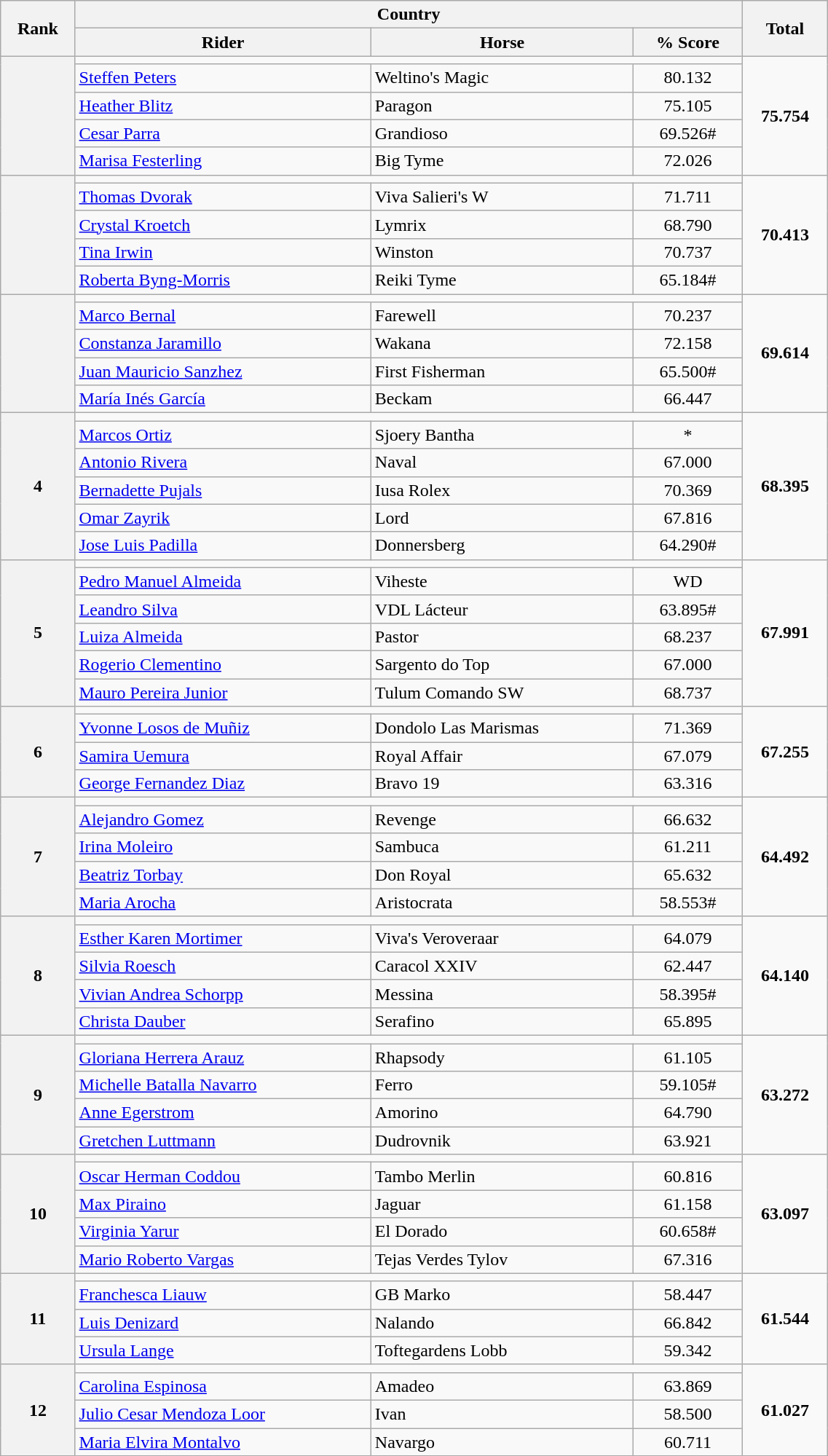<table class="wikitable" style="text-align:center" width =60%>
<tr>
<th rowspan=2>Rank</th>
<th colspan=3>Country</th>
<th rowspan=2>Total</th>
</tr>
<tr>
<th>Rider</th>
<th>Horse</th>
<th>% Score</th>
</tr>
<tr>
<th rowspan=5></th>
<td colspan=3><strong></strong></td>
<td rowspan=5><strong>75.754</strong></td>
</tr>
<tr>
<td align=left><a href='#'>Steffen Peters</a></td>
<td align=left>Weltino's Magic</td>
<td>80.132</td>
</tr>
<tr>
<td align=left><a href='#'>Heather Blitz</a></td>
<td align=left>Paragon</td>
<td>75.105</td>
</tr>
<tr>
<td align=left><a href='#'>Cesar Parra</a></td>
<td align=left>Grandioso</td>
<td>69.526#</td>
</tr>
<tr>
<td align=left><a href='#'>Marisa Festerling</a></td>
<td align=left>Big Tyme</td>
<td>72.026</td>
</tr>
<tr>
<th rowspan=5></th>
<td colspan=3><strong></strong></td>
<td rowspan=5><strong>70.413</strong></td>
</tr>
<tr>
<td align=left><a href='#'>Thomas Dvorak</a></td>
<td align=left>Viva Salieri's W</td>
<td>71.711</td>
</tr>
<tr>
<td align=left><a href='#'>Crystal Kroetch</a></td>
<td align=left>Lymrix</td>
<td>68.790</td>
</tr>
<tr>
<td align=left><a href='#'>Tina Irwin</a></td>
<td align=left>Winston</td>
<td>70.737</td>
</tr>
<tr>
<td align=left><a href='#'>Roberta Byng-Morris</a></td>
<td align=left>Reiki Tyme</td>
<td>65.184#</td>
</tr>
<tr>
<th rowspan=5></th>
<td colspan=3><strong></strong></td>
<td rowspan=5><strong>69.614</strong></td>
</tr>
<tr>
<td align=left><a href='#'>Marco Bernal</a></td>
<td align=left>Farewell</td>
<td>70.237</td>
</tr>
<tr>
<td align=left><a href='#'>Constanza Jaramillo</a></td>
<td align=left>Wakana</td>
<td>72.158</td>
</tr>
<tr>
<td align=left><a href='#'>Juan Mauricio Sanzhez</a></td>
<td align=left>First Fisherman</td>
<td>65.500#</td>
</tr>
<tr>
<td align=left><a href='#'>María Inés García</a></td>
<td align=left>Beckam</td>
<td>66.447</td>
</tr>
<tr>
<th rowspan=6>4</th>
<td colspan=3><strong></strong></td>
<td rowspan=6><strong>68.395</strong></td>
</tr>
<tr>
<td align=left><a href='#'>Marcos Ortiz</a></td>
<td align=left>Sjoery Bantha</td>
<td>*</td>
</tr>
<tr>
<td align=left><a href='#'>Antonio Rivera</a></td>
<td align=left>Naval</td>
<td>67.000</td>
</tr>
<tr>
<td align=left><a href='#'>Bernadette Pujals</a></td>
<td align=left>Iusa Rolex</td>
<td>70.369</td>
</tr>
<tr>
<td align=left><a href='#'>Omar Zayrik</a></td>
<td align=left>Lord</td>
<td>67.816</td>
</tr>
<tr>
<td align=left><a href='#'>Jose Luis Padilla</a></td>
<td align=left>Donnersberg</td>
<td>64.290#</td>
</tr>
<tr>
<th rowspan=6>5</th>
<td colspan=3><strong></strong></td>
<td rowspan=6><strong>67.991</strong></td>
</tr>
<tr>
<td align=left><a href='#'>Pedro Manuel Almeida</a></td>
<td align=left>Viheste</td>
<td>WD</td>
</tr>
<tr>
<td align=left><a href='#'>Leandro Silva</a></td>
<td align=left>VDL Lácteur</td>
<td>63.895#</td>
</tr>
<tr>
<td align=left><a href='#'>Luiza Almeida</a></td>
<td align=left>Pastor</td>
<td>68.237</td>
</tr>
<tr>
<td align=left><a href='#'>Rogerio Clementino</a></td>
<td align=left>Sargento do Top</td>
<td>67.000</td>
</tr>
<tr>
<td align=left><a href='#'>Mauro Pereira Junior</a></td>
<td align=left>Tulum Comando SW</td>
<td>68.737</td>
</tr>
<tr>
<th rowspan=4>6</th>
<td colspan=3><strong></strong></td>
<td rowspan=4><strong>67.255</strong></td>
</tr>
<tr>
<td align=left><a href='#'>Yvonne Losos de Muñiz</a></td>
<td align=left>Dondolo Las Marismas</td>
<td>71.369</td>
</tr>
<tr>
<td align=left><a href='#'>Samira Uemura</a></td>
<td align=left>Royal Affair</td>
<td>67.079</td>
</tr>
<tr>
<td align=left><a href='#'>George Fernandez Diaz</a></td>
<td align=left>Bravo 19</td>
<td>63.316</td>
</tr>
<tr>
<th rowspan=5>7</th>
<td colspan=3><strong></strong></td>
<td rowspan=5><strong>64.492</strong></td>
</tr>
<tr>
<td align=left><a href='#'>Alejandro Gomez</a></td>
<td align=left>Revenge</td>
<td>66.632</td>
</tr>
<tr>
<td align=left><a href='#'>Irina Moleiro</a></td>
<td align=left>Sambuca</td>
<td>61.211</td>
</tr>
<tr>
<td align=left><a href='#'>Beatriz Torbay</a></td>
<td align=left>Don Royal</td>
<td>65.632</td>
</tr>
<tr>
<td align=left><a href='#'>Maria Arocha</a></td>
<td align=left>Aristocrata</td>
<td>58.553#</td>
</tr>
<tr>
<th rowspan=5>8</th>
<td colspan=3><strong></strong></td>
<td rowspan=5><strong>64.140</strong></td>
</tr>
<tr>
<td align=left><a href='#'>Esther Karen Mortimer</a></td>
<td align=left>Viva's Veroveraar</td>
<td>64.079</td>
</tr>
<tr>
<td align=left><a href='#'>Silvia Roesch</a></td>
<td align=left>Caracol XXIV</td>
<td>62.447</td>
</tr>
<tr>
<td align=left><a href='#'>Vivian Andrea Schorpp</a></td>
<td align=left>Messina</td>
<td>58.395#</td>
</tr>
<tr>
<td align=left><a href='#'>Christa Dauber</a></td>
<td align=left>Serafino</td>
<td>65.895</td>
</tr>
<tr>
<th rowspan=5>9</th>
<td colspan=3><strong></strong></td>
<td rowspan=5><strong>63.272</strong></td>
</tr>
<tr>
<td align=left><a href='#'>Gloriana Herrera Arauz</a></td>
<td align=left>Rhapsody</td>
<td>61.105</td>
</tr>
<tr>
<td align=left><a href='#'>Michelle Batalla Navarro</a></td>
<td align=left>Ferro</td>
<td>59.105#</td>
</tr>
<tr>
<td align=left><a href='#'>Anne Egerstrom</a></td>
<td align=left>Amorino</td>
<td>64.790</td>
</tr>
<tr>
<td align=left><a href='#'>Gretchen Luttmann</a></td>
<td align=left>Dudrovnik</td>
<td>63.921</td>
</tr>
<tr>
<th rowspan=5>10</th>
<td colspan=3><strong></strong></td>
<td rowspan=5><strong>63.097</strong></td>
</tr>
<tr>
<td align=left><a href='#'>Oscar Herman Coddou</a></td>
<td align=left>Tambo Merlin</td>
<td>60.816</td>
</tr>
<tr>
<td align=left><a href='#'>Max Piraino</a></td>
<td align=left>Jaguar</td>
<td>61.158</td>
</tr>
<tr>
<td align=left><a href='#'>Virginia Yarur</a></td>
<td align=left>El Dorado</td>
<td>60.658#</td>
</tr>
<tr>
<td align=left><a href='#'>Mario Roberto Vargas</a></td>
<td align=left>Tejas Verdes Tylov</td>
<td>67.316</td>
</tr>
<tr>
<th rowspan=4>11</th>
<td colspan=3><strong></strong></td>
<td rowspan=4><strong>61.544</strong></td>
</tr>
<tr>
<td align=left><a href='#'>Franchesca Liauw</a></td>
<td align=left>GB Marko</td>
<td>58.447</td>
</tr>
<tr>
<td align=left><a href='#'>Luis Denizard</a></td>
<td align=left>Nalando</td>
<td>66.842</td>
</tr>
<tr>
<td align=left><a href='#'>Ursula Lange</a></td>
<td align=left>Toftegardens Lobb</td>
<td>59.342</td>
</tr>
<tr>
<th rowspan=4>12</th>
<td colspan=3><strong></strong></td>
<td rowspan=4><strong>61.027</strong></td>
</tr>
<tr>
<td align=left><a href='#'>Carolina Espinosa</a></td>
<td align=left>Amadeo</td>
<td>63.869</td>
</tr>
<tr>
<td align=left><a href='#'>Julio Cesar Mendoza Loor</a></td>
<td align=left>Ivan</td>
<td>58.500</td>
</tr>
<tr>
<td align=left><a href='#'>Maria Elvira Montalvo</a></td>
<td align=left>Navargo</td>
<td>60.711</td>
</tr>
</table>
